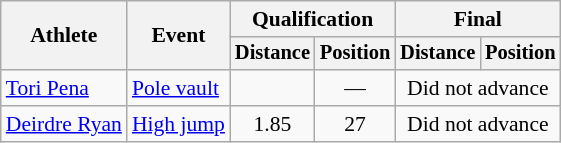<table class=wikitable style="font-size:90%">
<tr>
<th rowspan="2">Athlete</th>
<th rowspan="2">Event</th>
<th colspan="2">Qualification</th>
<th colspan="2">Final</th>
</tr>
<tr style="font-size:95%">
<th>Distance</th>
<th>Position</th>
<th>Distance</th>
<th>Position</th>
</tr>
<tr align=center>
<td align=left><a href='#'>Tori Pena</a></td>
<td align=left><a href='#'>Pole vault</a></td>
<td></td>
<td>—</td>
<td colspan=2>Did not advance</td>
</tr>
<tr align=center>
<td align=left><a href='#'>Deirdre Ryan</a></td>
<td align=left><a href='#'>High jump</a></td>
<td>1.85</td>
<td>27</td>
<td colspan=2>Did not advance</td>
</tr>
</table>
